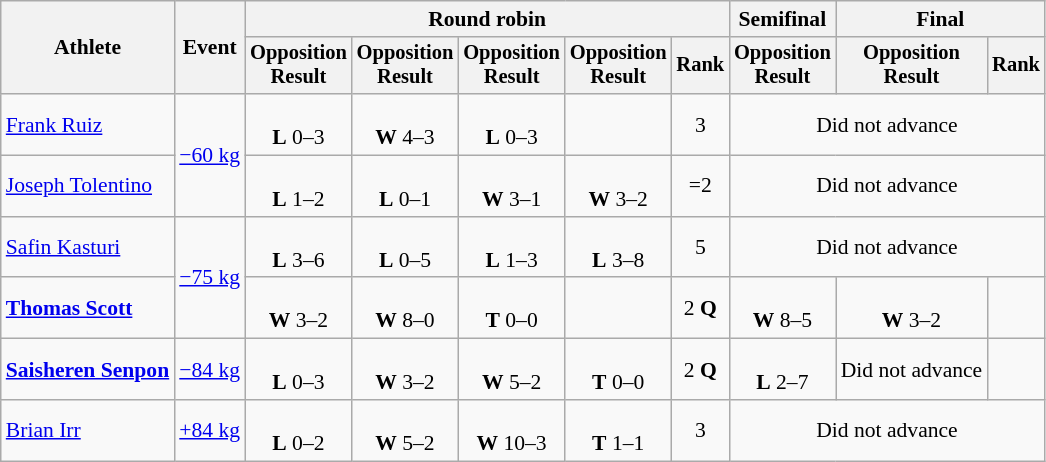<table class=wikitable style=font-size:90%;text-align:center>
<tr>
<th rowspan=2>Athlete</th>
<th rowspan=2>Event</th>
<th colspan=5>Round robin</th>
<th>Semifinal</th>
<th colspan=2>Final</th>
</tr>
<tr style=font-size:95%>
<th>Opposition<br>Result</th>
<th>Opposition<br>Result</th>
<th>Opposition<br>Result</th>
<th>Opposition<br>Result</th>
<th>Rank</th>
<th>Opposition<br>Result</th>
<th>Opposition<br>Result</th>
<th>Rank</th>
</tr>
<tr>
<td align=left><a href='#'>Frank Ruiz</a></td>
<td align=left rowspan=2><a href='#'>−60 kg</a></td>
<td><br><strong>L</strong> 0–3</td>
<td><br><strong>W</strong> 4–3</td>
<td><br><strong>L</strong> 0–3</td>
<td></td>
<td>3</td>
<td colspan=3>Did not advance</td>
</tr>
<tr>
<td align=left><a href='#'>Joseph Tolentino</a></td>
<td><br><strong>L</strong> 1–2</td>
<td><br><strong>L</strong> 0–1</td>
<td><br><strong>W</strong> 3–1</td>
<td><br><strong>W</strong> 3–2</td>
<td>=2</td>
<td colspan=3>Did not advance</td>
</tr>
<tr>
<td align=left><a href='#'>Safin Kasturi</a></td>
<td align=left rowspan=2><a href='#'>−75 kg</a></td>
<td><br><strong>L</strong> 3–6</td>
<td><br><strong>L</strong> 0–5</td>
<td><br><strong>L</strong> 1–3</td>
<td><br><strong>L</strong> 3–8</td>
<td>5</td>
<td colspan=3>Did not advance</td>
</tr>
<tr>
<td align=left><strong><a href='#'>Thomas Scott</a></strong></td>
<td><br><strong>W</strong> 3–2</td>
<td><br><strong>W</strong> 8–0</td>
<td><br><strong>T</strong> 0–0</td>
<td></td>
<td>2 <strong>Q</strong></td>
<td><br><strong>W</strong> 8–5</td>
<td><br><strong>W</strong> 3–2</td>
<td></td>
</tr>
<tr>
<td align=left><strong><a href='#'>Saisheren Senpon</a></strong></td>
<td align=left><a href='#'>−84 kg</a></td>
<td><br><strong>L</strong> 0–3</td>
<td><br><strong>W</strong> 3–2</td>
<td><br><strong>W</strong> 5–2</td>
<td><br><strong>T</strong> 0–0</td>
<td>2 <strong>Q</strong></td>
<td><br><strong>L</strong> 2–7</td>
<td>Did not advance</td>
<td></td>
</tr>
<tr>
<td align=left><a href='#'>Brian Irr</a></td>
<td align=left><a href='#'>+84 kg</a></td>
<td><br><strong>L</strong> 0–2</td>
<td><br><strong>W</strong> 5–2</td>
<td><br><strong>W</strong> 10–3</td>
<td><br><strong>T</strong> 1–1</td>
<td>3</td>
<td colspan=3>Did not advance</td>
</tr>
</table>
